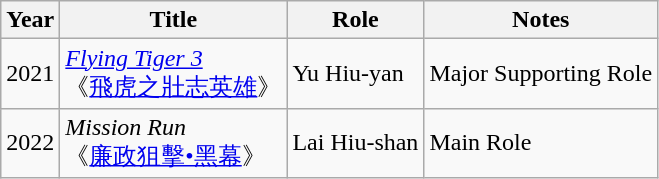<table class="wikitable plainrowheaders sortable">
<tr>
<th scope="col">Year</th>
<th scope="col">Title</th>
<th scope="col">Role</th>
<th scope="col" class="unsortable">Notes</th>
</tr>
<tr>
<td>2021</td>
<td><em><a href='#'>Flying Tiger 3</a></em><br>《<a href='#'>飛虎之壯志英雄</a>》</td>
<td>Yu Hiu-yan</td>
<td>Major Supporting Role</td>
</tr>
<tr>
<td>2022</td>
<td><em>Mission Run</em><br>《<a href='#'>廉政狙擊•黑幕</a>》</td>
<td>Lai Hiu-shan</td>
<td>Main Role</td>
</tr>
</table>
